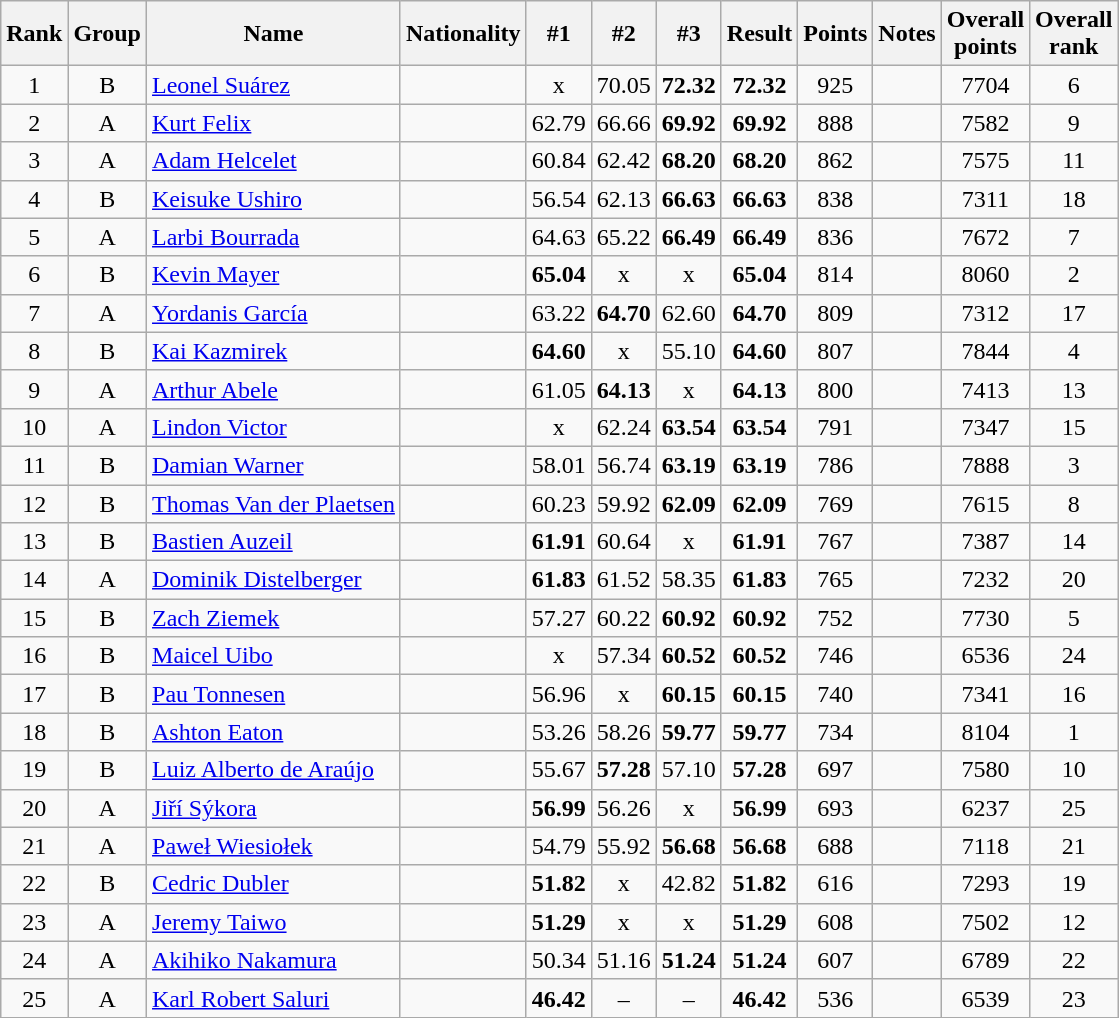<table class="wikitable sortable" style="text-align:center">
<tr>
<th>Rank</th>
<th>Group</th>
<th>Name</th>
<th>Nationality</th>
<th>#1</th>
<th>#2</th>
<th>#3</th>
<th>Result</th>
<th>Points</th>
<th>Notes</th>
<th>Overall<br>points</th>
<th>Overall<br>rank</th>
</tr>
<tr>
<td>1</td>
<td>B</td>
<td align=left><a href='#'>Leonel Suárez</a></td>
<td align=left></td>
<td>x</td>
<td>70.05</td>
<td><strong>72.32</strong></td>
<td><strong>72.32</strong></td>
<td>925</td>
<td></td>
<td>7704</td>
<td>6</td>
</tr>
<tr>
<td>2</td>
<td>A</td>
<td align=left><a href='#'>Kurt Felix</a></td>
<td align=left></td>
<td>62.79</td>
<td>66.66</td>
<td><strong>69.92</strong></td>
<td><strong>69.92</strong></td>
<td>888</td>
<td></td>
<td>7582</td>
<td>9</td>
</tr>
<tr>
<td>3</td>
<td>A</td>
<td align=left><a href='#'>Adam Helcelet</a></td>
<td align=left></td>
<td>60.84</td>
<td>62.42</td>
<td><strong>68.20</strong></td>
<td><strong>68.20</strong></td>
<td>862</td>
<td></td>
<td>7575</td>
<td>11</td>
</tr>
<tr>
<td>4</td>
<td>B</td>
<td align=left><a href='#'>Keisuke Ushiro</a></td>
<td align=left></td>
<td>56.54</td>
<td>62.13</td>
<td><strong>66.63</strong></td>
<td><strong>66.63</strong></td>
<td>838</td>
<td></td>
<td>7311</td>
<td>18</td>
</tr>
<tr>
<td>5</td>
<td>A</td>
<td align=left><a href='#'>Larbi Bourrada</a></td>
<td align=left></td>
<td>64.63</td>
<td>65.22</td>
<td><strong>66.49</strong></td>
<td><strong>66.49</strong></td>
<td>836</td>
<td></td>
<td>7672</td>
<td>7</td>
</tr>
<tr>
<td>6</td>
<td>B</td>
<td align=left><a href='#'>Kevin Mayer</a></td>
<td align=left></td>
<td><strong>65.04</strong></td>
<td>x</td>
<td>x</td>
<td><strong>65.04</strong></td>
<td>814</td>
<td></td>
<td>8060</td>
<td>2</td>
</tr>
<tr>
<td>7</td>
<td>A</td>
<td align=left><a href='#'>Yordanis García</a></td>
<td align=left></td>
<td>63.22</td>
<td><strong>64.70</strong></td>
<td>62.60</td>
<td><strong>64.70</strong></td>
<td>809</td>
<td></td>
<td>7312</td>
<td>17</td>
</tr>
<tr>
<td>8</td>
<td>B</td>
<td align=left><a href='#'>Kai Kazmirek</a></td>
<td align=left></td>
<td><strong>64.60</strong></td>
<td>x</td>
<td>55.10</td>
<td><strong>64.60</strong></td>
<td>807</td>
<td></td>
<td>7844</td>
<td>4</td>
</tr>
<tr>
<td>9</td>
<td>A</td>
<td align=left><a href='#'>Arthur Abele</a></td>
<td align=left></td>
<td>61.05</td>
<td><strong>64.13</strong></td>
<td>x</td>
<td><strong>64.13</strong></td>
<td>800</td>
<td></td>
<td>7413</td>
<td>13</td>
</tr>
<tr>
<td>10</td>
<td>A</td>
<td align=left><a href='#'>Lindon Victor</a></td>
<td align=left></td>
<td>x</td>
<td>62.24</td>
<td><strong>63.54</strong></td>
<td><strong>63.54</strong></td>
<td>791</td>
<td></td>
<td>7347</td>
<td>15</td>
</tr>
<tr>
<td>11</td>
<td>B</td>
<td align=left><a href='#'>Damian Warner</a></td>
<td align=left></td>
<td>58.01</td>
<td>56.74</td>
<td><strong>63.19</strong></td>
<td><strong>63.19</strong></td>
<td>786</td>
<td></td>
<td>7888</td>
<td>3</td>
</tr>
<tr>
<td>12</td>
<td>B</td>
<td align=left><a href='#'>Thomas Van der Plaetsen</a></td>
<td align=left></td>
<td>60.23</td>
<td>59.92</td>
<td><strong>62.09</strong></td>
<td><strong>62.09</strong></td>
<td>769</td>
<td></td>
<td>7615</td>
<td>8</td>
</tr>
<tr>
<td>13</td>
<td>B</td>
<td align=left><a href='#'>Bastien Auzeil</a></td>
<td align=left></td>
<td><strong>61.91</strong></td>
<td>60.64</td>
<td>x</td>
<td><strong>61.91</strong></td>
<td>767</td>
<td></td>
<td>7387</td>
<td>14</td>
</tr>
<tr>
<td>14</td>
<td>A</td>
<td align=left><a href='#'>Dominik Distelberger</a></td>
<td align=left></td>
<td><strong>61.83</strong></td>
<td>61.52</td>
<td>58.35</td>
<td><strong>61.83</strong></td>
<td>765</td>
<td></td>
<td>7232</td>
<td>20</td>
</tr>
<tr>
<td>15</td>
<td>B</td>
<td align=left><a href='#'>Zach Ziemek</a></td>
<td align=left></td>
<td>57.27</td>
<td>60.22</td>
<td><strong>60.92</strong></td>
<td><strong>60.92</strong></td>
<td>752</td>
<td></td>
<td>7730</td>
<td>5</td>
</tr>
<tr>
<td>16</td>
<td>B</td>
<td align=left><a href='#'>Maicel Uibo</a></td>
<td align=left></td>
<td>x</td>
<td>57.34</td>
<td><strong>60.52</strong></td>
<td><strong>60.52</strong></td>
<td>746</td>
<td></td>
<td>6536</td>
<td>24</td>
</tr>
<tr>
<td>17</td>
<td>B</td>
<td align=left><a href='#'>Pau Tonnesen</a></td>
<td align=left></td>
<td>56.96</td>
<td>x</td>
<td><strong>60.15</strong></td>
<td><strong>60.15</strong></td>
<td>740</td>
<td></td>
<td>7341</td>
<td>16</td>
</tr>
<tr>
<td>18</td>
<td>B</td>
<td align=left><a href='#'>Ashton Eaton</a></td>
<td align=left></td>
<td>53.26</td>
<td>58.26</td>
<td><strong>59.77</strong></td>
<td><strong>59.77</strong></td>
<td>734</td>
<td></td>
<td>8104</td>
<td>1</td>
</tr>
<tr>
<td>19</td>
<td>B</td>
<td align=left><a href='#'>Luiz Alberto de Araújo</a></td>
<td align=left></td>
<td>55.67</td>
<td><strong>57.28</strong></td>
<td>57.10</td>
<td><strong>57.28</strong></td>
<td>697</td>
<td></td>
<td>7580</td>
<td>10</td>
</tr>
<tr>
<td>20</td>
<td>A</td>
<td align=left><a href='#'>Jiří Sýkora</a></td>
<td align=left></td>
<td><strong>56.99</strong></td>
<td>56.26</td>
<td>x</td>
<td><strong>56.99</strong></td>
<td>693</td>
<td></td>
<td>6237</td>
<td>25</td>
</tr>
<tr>
<td>21</td>
<td>A</td>
<td align=left><a href='#'>Paweł Wiesiołek</a></td>
<td align=left></td>
<td>54.79</td>
<td>55.92</td>
<td><strong>56.68</strong></td>
<td><strong>56.68</strong></td>
<td>688</td>
<td></td>
<td>7118</td>
<td>21</td>
</tr>
<tr>
<td>22</td>
<td>B</td>
<td align=left><a href='#'>Cedric Dubler</a></td>
<td align=left></td>
<td><strong>51.82</strong></td>
<td>x</td>
<td>42.82</td>
<td><strong>51.82</strong></td>
<td>616</td>
<td></td>
<td>7293</td>
<td>19</td>
</tr>
<tr>
<td>23</td>
<td>A</td>
<td align=left><a href='#'>Jeremy Taiwo</a></td>
<td align=left></td>
<td><strong>51.29</strong></td>
<td>x</td>
<td>x</td>
<td><strong>51.29</strong></td>
<td>608</td>
<td></td>
<td>7502</td>
<td>12</td>
</tr>
<tr>
<td>24</td>
<td>A</td>
<td align=left><a href='#'>Akihiko Nakamura</a></td>
<td align=left></td>
<td>50.34</td>
<td>51.16</td>
<td><strong>51.24</strong></td>
<td><strong>51.24</strong></td>
<td>607</td>
<td></td>
<td>6789</td>
<td>22</td>
</tr>
<tr>
<td>25</td>
<td>A</td>
<td align=left><a href='#'>Karl Robert Saluri</a></td>
<td align=left></td>
<td><strong>46.42</strong></td>
<td>–</td>
<td>–</td>
<td><strong>46.42</strong></td>
<td>536</td>
<td></td>
<td>6539</td>
<td>23</td>
</tr>
</table>
